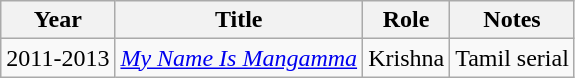<table class="wikitable">
<tr>
<th>Year</th>
<th>Title</th>
<th>Role</th>
<th>Notes</th>
</tr>
<tr>
<td>2011-2013</td>
<td><em><a href='#'>My Name Is Mangamma</a></em></td>
<td>Krishna</td>
<td>Tamil serial</td>
</tr>
</table>
